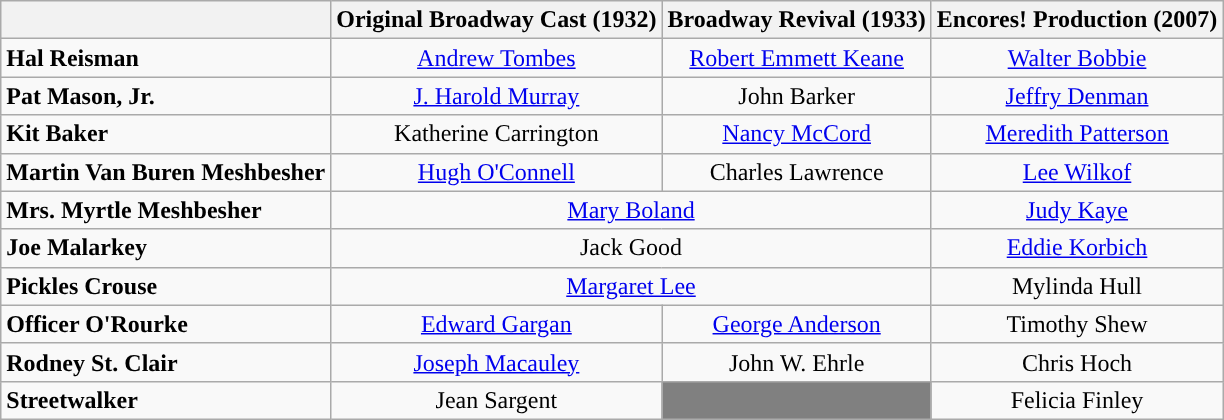<table class="wikitable">
<tr>
<th></th>
<th><strong>Original Broadway Cast (1932)</strong></th>
<th>Broadway Revival (1933)</th>
<th>Encores! Production (2007)</th>
</tr>
<tr>
<td><strong>Hal Reisman</strong></td>
<td style="text-align:center;"><a href='#'>Andrew Tombes</a></td>
<td style="text-align:center;"><a href='#'>Robert Emmett Keane</a></td>
<td style="text-align:center;"><a href='#'>Walter Bobbie</a></td>
</tr>
<tr>
<td><strong>Pat Mason, Jr.</strong></td>
<td style="text-align:center;"><a href='#'>J. Harold Murray</a></td>
<td style="text-align:center;">John Barker</td>
<td style="text-align:center;"><a href='#'>Jeffry Denman</a></td>
</tr>
<tr>
<td><strong>Kit Baker</strong></td>
<td style="text-align:center;">Katherine Carrington</td>
<td style="text-align:center;"><a href='#'>Nancy McCord</a></td>
<td style="text-align:center;"><a href='#'>Meredith Patterson</a></td>
</tr>
<tr>
<td><strong>Martin Van Buren Meshbesher</strong></td>
<td style="text-align:center;"><a href='#'>Hugh O'Connell</a></td>
<td style="text-align:center;">Charles Lawrence</td>
<td style="text-align:center;"><a href='#'>Lee Wilkof</a></td>
</tr>
<tr>
<td><strong>Mrs. Myrtle Meshbesher</strong></td>
<td style="text-align:center;" colspan="2"><a href='#'>Mary Boland</a></td>
<td style="text-align:center;"><a href='#'>Judy Kaye</a></td>
</tr>
<tr>
<td><strong>Joe Malarkey</strong></td>
<td style="text-align:center;" colspan="2">Jack Good</td>
<td style="text-align:center;"><a href='#'>Eddie Korbich</a></td>
</tr>
<tr>
<td><strong>Pickles Crouse</strong></td>
<td style="text-align:center;" colspan="2"><a href='#'>Margaret Lee</a></td>
<td style="text-align:center;">Mylinda Hull</td>
</tr>
<tr>
<td><strong>Officer O'Rourke</strong></td>
<td style="text-align:center;"><a href='#'>Edward Gargan</a></td>
<td style="text-align:center;"><a href='#'>George Anderson</a></td>
<td style="text-align:center;">Timothy Shew</td>
</tr>
<tr>
<td><strong>Rodney St. Clair</strong></td>
<td style="text-align:center;"><a href='#'>Joseph Macauley</a></td>
<td style="text-align:center;">John W. Ehrle</td>
<td style="text-align:center;">Chris Hoch</td>
</tr>
<tr>
<td><strong>Streetwalker</strong></td>
<td style="text-align:center;">Jean Sargent</td>
<td style='background: #808080'></td>
<td style="text-align:center;">Felicia Finley</td>
</tr>
</table>
